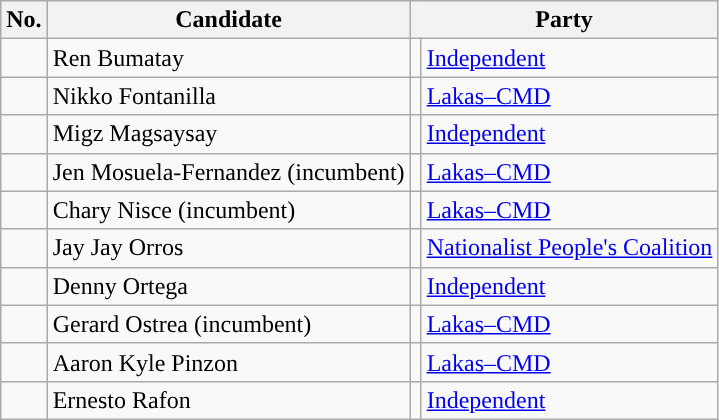<table class="wikitable sortable" style="text-align:left;">
<tr>
<th>No.</th>
<th>Candidate</th>
<th colspan="2">Party</th>
</tr>
<tr>
<td></td>
<td>Ren Bumatay</td>
<td></td>
<td><a href='#'>Independent</a></td>
</tr>
<tr>
<td></td>
<td>Nikko Fontanilla</td>
<td></td>
<td><a href='#'>Lakas–CMD</a></td>
</tr>
<tr>
<td></td>
<td>Migz Magsaysay</td>
<td></td>
<td><a href='#'>Independent</a></td>
</tr>
<tr>
<td></td>
<td>Jen Mosuela-Fernandez (incumbent)</td>
<td></td>
<td><a href='#'>Lakas–CMD</a></td>
</tr>
<tr>
<td></td>
<td>Chary Nisce (incumbent)</td>
<td></td>
<td><a href='#'>Lakas–CMD</a></td>
</tr>
<tr>
<td></td>
<td>Jay Jay Orros</td>
<td></td>
<td><a href='#'>Nationalist People's Coalition</a></td>
</tr>
<tr>
<td></td>
<td>Denny Ortega</td>
<td></td>
<td><a href='#'>Independent</a></td>
</tr>
<tr>
<td></td>
<td>Gerard Ostrea (incumbent)</td>
<td></td>
<td><a href='#'>Lakas–CMD</a></td>
</tr>
<tr>
<td></td>
<td>Aaron Kyle Pinzon</td>
<td></td>
<td><a href='#'>Lakas–CMD</a></td>
</tr>
<tr>
<td></td>
<td>Ernesto Rafon</td>
<td></td>
<td><a href='#'>Independent</a></td>
</tr>
</table>
